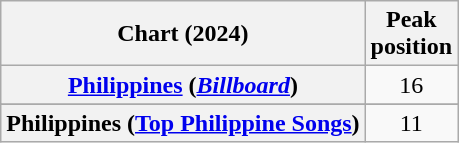<table class="wikitable sortable plainrowheaders" style="text-align:center">
<tr>
<th scope="col">Chart (2024)</th>
<th scope="col">Peak<br>position</th>
</tr>
<tr>
<th scope="row"><a href='#'>Philippines</a> (<a href='#'><em>Billboard</em></a>)</th>
<td>16</td>
</tr>
<tr>
</tr>
<tr>
<th scope="row">Philippines (<a href='#'>Top Philippine Songs</a>)</th>
<td>11</td>
</tr>
</table>
